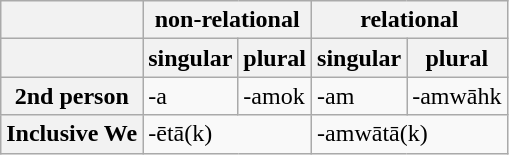<table class="wikitable">
<tr>
<th></th>
<th colspan=2>non-relational</th>
<th colspan=2>relational</th>
</tr>
<tr>
<th></th>
<th>singular</th>
<th>plural</th>
<th>singular</th>
<th>plural</th>
</tr>
<tr>
<th>2nd person</th>
<td>-a</td>
<td>-amok</td>
<td>-am</td>
<td>-amwāhk</td>
</tr>
<tr>
<th>Inclusive We</th>
<td colspan=2>-ētā(k)</td>
<td colspan=2>-amwātā(k)</td>
</tr>
</table>
